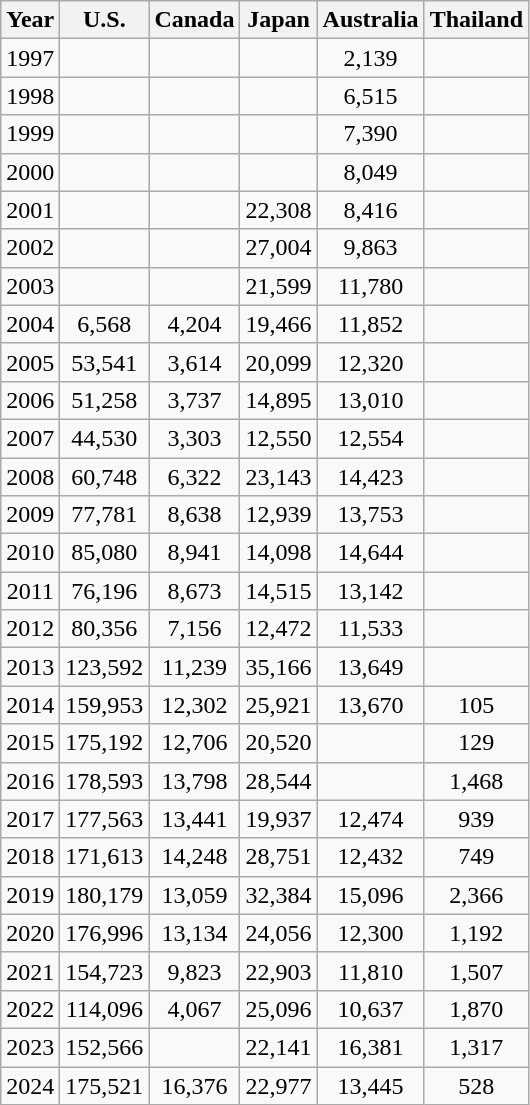<table class=wikitable style="text-align: center;">
<tr>
<th>Year</th>
<th>U.S.</th>
<th>Canada</th>
<th>Japan</th>
<th>Australia</th>
<th>Thailand</th>
</tr>
<tr>
<td>1997</td>
<td></td>
<td></td>
<td></td>
<td>2,139</td>
<td></td>
</tr>
<tr>
<td>1998</td>
<td></td>
<td></td>
<td></td>
<td>6,515</td>
<td></td>
</tr>
<tr>
<td>1999</td>
<td></td>
<td></td>
<td></td>
<td>7,390</td>
<td></td>
</tr>
<tr>
<td>2000</td>
<td></td>
<td></td>
<td></td>
<td>8,049</td>
<td></td>
</tr>
<tr>
<td>2001</td>
<td></td>
<td></td>
<td>22,308</td>
<td>8,416</td>
<td></td>
</tr>
<tr>
<td>2002</td>
<td></td>
<td></td>
<td>27,004</td>
<td>9,863</td>
<td></td>
</tr>
<tr>
<td>2003</td>
<td></td>
<td></td>
<td>21,599</td>
<td>11,780</td>
<td></td>
</tr>
<tr>
<td>2004</td>
<td>6,568</td>
<td>4,204</td>
<td>19,466</td>
<td>11,852</td>
<td></td>
</tr>
<tr>
<td>2005</td>
<td>53,541</td>
<td>3,614</td>
<td>20,099</td>
<td>12,320</td>
<td></td>
</tr>
<tr>
<td>2006</td>
<td>51,258</td>
<td>3,737</td>
<td>14,895</td>
<td>13,010</td>
<td></td>
</tr>
<tr>
<td>2007</td>
<td>44,530</td>
<td>3,303</td>
<td>12,550</td>
<td>12,554</td>
<td></td>
</tr>
<tr>
<td>2008</td>
<td>60,748</td>
<td>6,322</td>
<td>23,143</td>
<td>14,423</td>
<td></td>
</tr>
<tr>
<td>2009</td>
<td>77,781</td>
<td>8,638</td>
<td>12,939</td>
<td>13,753</td>
<td></td>
</tr>
<tr>
<td>2010</td>
<td>85,080</td>
<td>8,941</td>
<td>14,098</td>
<td>14,644</td>
<td></td>
</tr>
<tr>
<td>2011</td>
<td>76,196</td>
<td>8,673</td>
<td>14,515</td>
<td>13,142</td>
<td></td>
</tr>
<tr>
<td>2012</td>
<td>80,356</td>
<td>7,156</td>
<td>12,472</td>
<td>11,533</td>
<td></td>
</tr>
<tr>
<td>2013</td>
<td>123,592</td>
<td>11,239</td>
<td>35,166</td>
<td>13,649</td>
<td></td>
</tr>
<tr>
<td>2014</td>
<td>159,953</td>
<td>12,302</td>
<td>25,921</td>
<td>13,670</td>
<td>105</td>
</tr>
<tr>
<td>2015</td>
<td>175,192</td>
<td>12,706</td>
<td>20,520</td>
<td></td>
<td>129</td>
</tr>
<tr>
<td>2016</td>
<td>178,593</td>
<td>13,798</td>
<td>28,544</td>
<td></td>
<td>1,468</td>
</tr>
<tr>
<td>2017</td>
<td>177,563</td>
<td>13,441</td>
<td>19,937</td>
<td>12,474</td>
<td>939</td>
</tr>
<tr>
<td>2018</td>
<td>171,613</td>
<td>14,248</td>
<td>28,751</td>
<td>12,432</td>
<td>749</td>
</tr>
<tr>
<td>2019</td>
<td>180,179</td>
<td>13,059</td>
<td>32,384</td>
<td>15,096</td>
<td>2,366</td>
</tr>
<tr>
<td>2020</td>
<td>176,996</td>
<td>13,134</td>
<td>24,056</td>
<td>12,300</td>
<td>1,192</td>
</tr>
<tr>
<td>2021</td>
<td>154,723</td>
<td>9,823</td>
<td>22,903</td>
<td>11,810</td>
<td>1,507</td>
</tr>
<tr>
<td>2022</td>
<td>114,096</td>
<td>4,067</td>
<td>25,096</td>
<td>10,637</td>
<td>1,870</td>
</tr>
<tr>
<td>2023</td>
<td>152,566</td>
<td></td>
<td>22,141</td>
<td>16,381</td>
<td>1,317</td>
</tr>
<tr>
<td>2024</td>
<td>175,521</td>
<td>16,376</td>
<td>22,977</td>
<td>13,445</td>
<td>528</td>
</tr>
</table>
